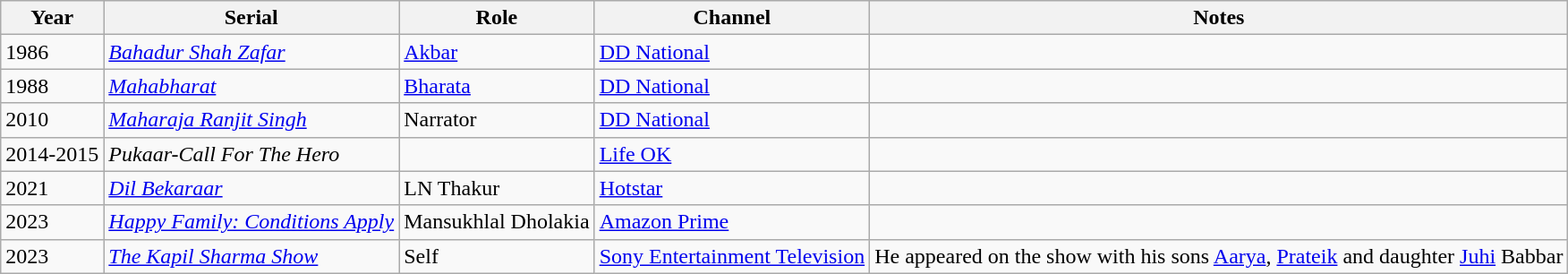<table class="wikitable sortable">
<tr>
<th>Year</th>
<th>Serial</th>
<th>Role</th>
<th>Channel</th>
<th>Notes</th>
</tr>
<tr>
<td>1986</td>
<td><em><a href='#'>Bahadur Shah Zafar</a></em></td>
<td><a href='#'>Akbar</a></td>
<td><a href='#'>DD National</a></td>
<td></td>
</tr>
<tr>
<td>1988</td>
<td><em><a href='#'>Mahabharat</a></em></td>
<td><a href='#'>Bharata</a></td>
<td><a href='#'>DD National</a></td>
<td></td>
</tr>
<tr>
<td>2010</td>
<td><em><a href='#'>Maharaja Ranjit Singh</a></em></td>
<td>Narrator</td>
<td><a href='#'>DD National</a></td>
<td></td>
</tr>
<tr>
<td>2014-2015</td>
<td><em>Pukaar-Call For The Hero</em></td>
<td></td>
<td><a href='#'>Life OK</a></td>
<td></td>
</tr>
<tr>
<td>2021</td>
<td><em><a href='#'>Dil Bekaraar</a></em></td>
<td>LN Thakur</td>
<td><a href='#'>Hotstar</a></td>
</tr>
<tr>
<td>2023</td>
<td><em><a href='#'>Happy Family: Conditions Apply</a></em></td>
<td>Mansukhlal Dholakia</td>
<td><a href='#'>Amazon Prime</a></td>
<td></td>
</tr>
<tr>
<td>2023</td>
<td><em><a href='#'>The Kapil Sharma Show</a></em></td>
<td>Self</td>
<td><a href='#'>Sony Entertainment Television</a></td>
<td>He appeared on the show with his sons <a href='#'>Aarya</a>, <a href='#'>Prateik</a> and daughter <a href='#'>Juhi</a> Babbar</td>
</tr>
</table>
